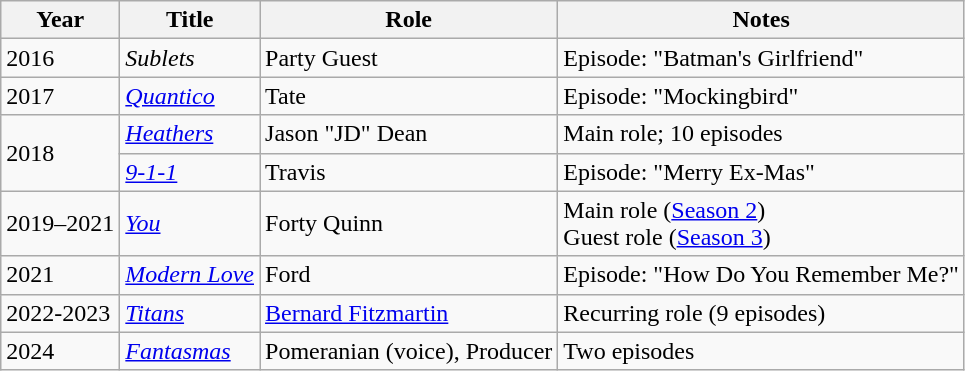<table class="wikitable sortable">
<tr>
<th>Year</th>
<th>Title</th>
<th>Role</th>
<th class="unsortable">Notes</th>
</tr>
<tr>
<td>2016</td>
<td><em>Sublets</em></td>
<td>Party Guest</td>
<td>Episode: "Batman's Girlfriend"</td>
</tr>
<tr>
<td>2017</td>
<td><em><a href='#'>Quantico</a></em></td>
<td>Tate</td>
<td>Episode: "Mockingbird"</td>
</tr>
<tr>
<td rowspan="2">2018</td>
<td><em><a href='#'>Heathers</a></em></td>
<td>Jason "JD" Dean</td>
<td>Main role; 10 episodes</td>
</tr>
<tr>
<td><em><a href='#'>9-1-1</a></em></td>
<td>Travis</td>
<td>Episode: "Merry Ex-Mas"</td>
</tr>
<tr>
<td>2019–2021</td>
<td><em><a href='#'>You</a></em></td>
<td>Forty Quinn</td>
<td>Main role (<a href='#'>Season 2</a>)<br>Guest role (<a href='#'>Season 3</a>)</td>
</tr>
<tr>
<td>2021</td>
<td><em><a href='#'>Modern Love</a></em></td>
<td>Ford</td>
<td>Episode: "How Do You Remember Me?"</td>
</tr>
<tr>
<td>2022-2023</td>
<td><em><a href='#'>Titans</a></em></td>
<td><a href='#'>Bernard Fitzmartin</a></td>
<td>Recurring role (9 episodes)</td>
</tr>
<tr>
<td>2024</td>
<td><em><a href='#'>Fantasmas</a></em></td>
<td>Pomeranian (voice), Producer</td>
<td>Two episodes</td>
</tr>
</table>
